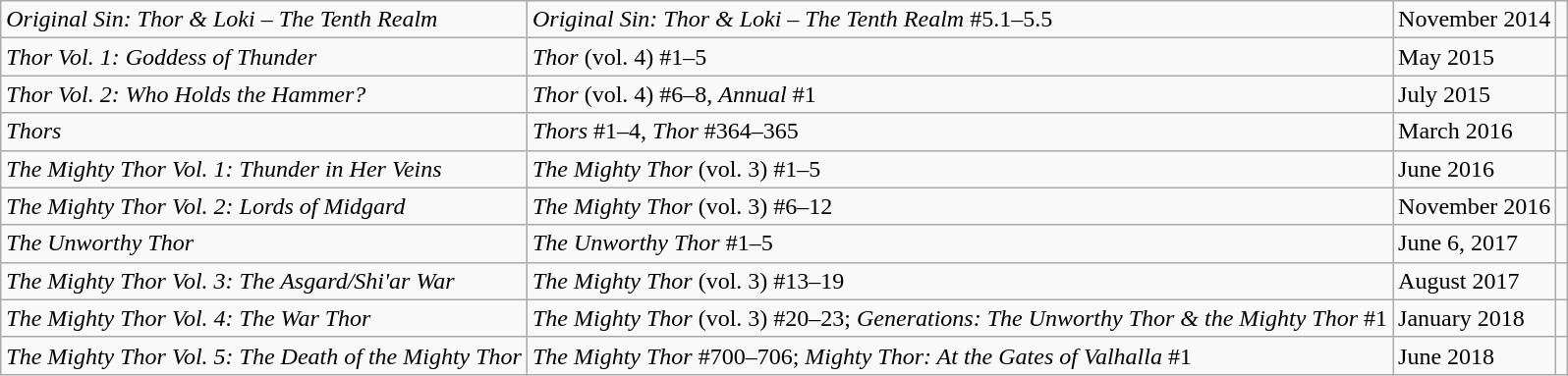<table class="wikitable sortable">
<tr>
<td><em>Original Sin: Thor & Loki – The Tenth Realm</em></td>
<td><em>Original Sin: Thor & Loki – The Tenth Realm</em> #5.1–5.5</td>
<td>November 2014</td>
<td></td>
</tr>
<tr>
<td><em>Thor Vol. 1: Goddess of Thunder</em></td>
<td><em>Thor</em> (vol. 4) #1–5</td>
<td>May 2015</td>
<td></td>
</tr>
<tr>
<td><em>Thor Vol. 2: Who Holds the Hammer?</em></td>
<td><em>Thor</em> (vol. 4) #6–8, <em>Annual</em> #1</td>
<td>July 2015</td>
<td></td>
</tr>
<tr>
<td><em>Thors</em></td>
<td><em>Thors</em> #1–4, <em>Thor</em> #364–365</td>
<td>March 2016</td>
<td></td>
</tr>
<tr>
<td><em>The Mighty Thor Vol. 1: Thunder in Her Veins</em></td>
<td><em>The Mighty Thor</em> (vol. 3) #1–5</td>
<td>June 2016</td>
<td></td>
</tr>
<tr>
<td><em>The Mighty Thor Vol. 2: Lords of Midgard</em></td>
<td><em>The Mighty Thor</em> (vol. 3) #6–12</td>
<td>November 2016</td>
<td></td>
</tr>
<tr>
<td><em>The Unworthy Thor</em></td>
<td><em>The Unworthy Thor</em> #1–5</td>
<td>June 6, 2017</td>
<td></td>
</tr>
<tr>
<td><em>The Mighty Thor Vol. 3: The Asgard/Shi'ar War</em></td>
<td><em>The Mighty Thor</em> (vol. 3) #13–19</td>
<td>August 2017</td>
<td></td>
</tr>
<tr>
<td><em>The Mighty Thor Vol. 4: The War Thor</em></td>
<td><em>The Mighty Thor</em> (vol. 3) #20–23; <em>Generations: The Unworthy Thor & the Mighty Thor</em> #1</td>
<td>January 2018</td>
<td></td>
</tr>
<tr>
<td><em>The Mighty Thor Vol. 5: The Death of the Mighty Thor</em></td>
<td><em>The Mighty Thor</em> #700–706; <em>Mighty Thor: At the Gates of Valhalla</em> #1</td>
<td>June 2018</td>
<td></td>
</tr>
</table>
